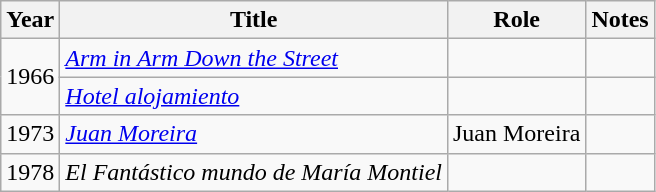<table class="wikitable sortable">
<tr>
<th>Year</th>
<th>Title</th>
<th>Role</th>
<th class="unsortable">Notes</th>
</tr>
<tr>
<td rowspan=2>1966</td>
<td><em><a href='#'>Arm in Arm Down the Street</a></em></td>
<td></td>
<td></td>
</tr>
<tr>
<td><em><a href='#'>Hotel alojamiento</a></em></td>
<td></td>
<td></td>
</tr>
<tr>
<td>1973</td>
<td><em><a href='#'>Juan Moreira</a></em></td>
<td>Juan Moreira</td>
<td></td>
</tr>
<tr>
<td>1978</td>
<td><em>El Fantástico mundo de María Montiel</em></td>
<td></td>
<td></td>
</tr>
</table>
